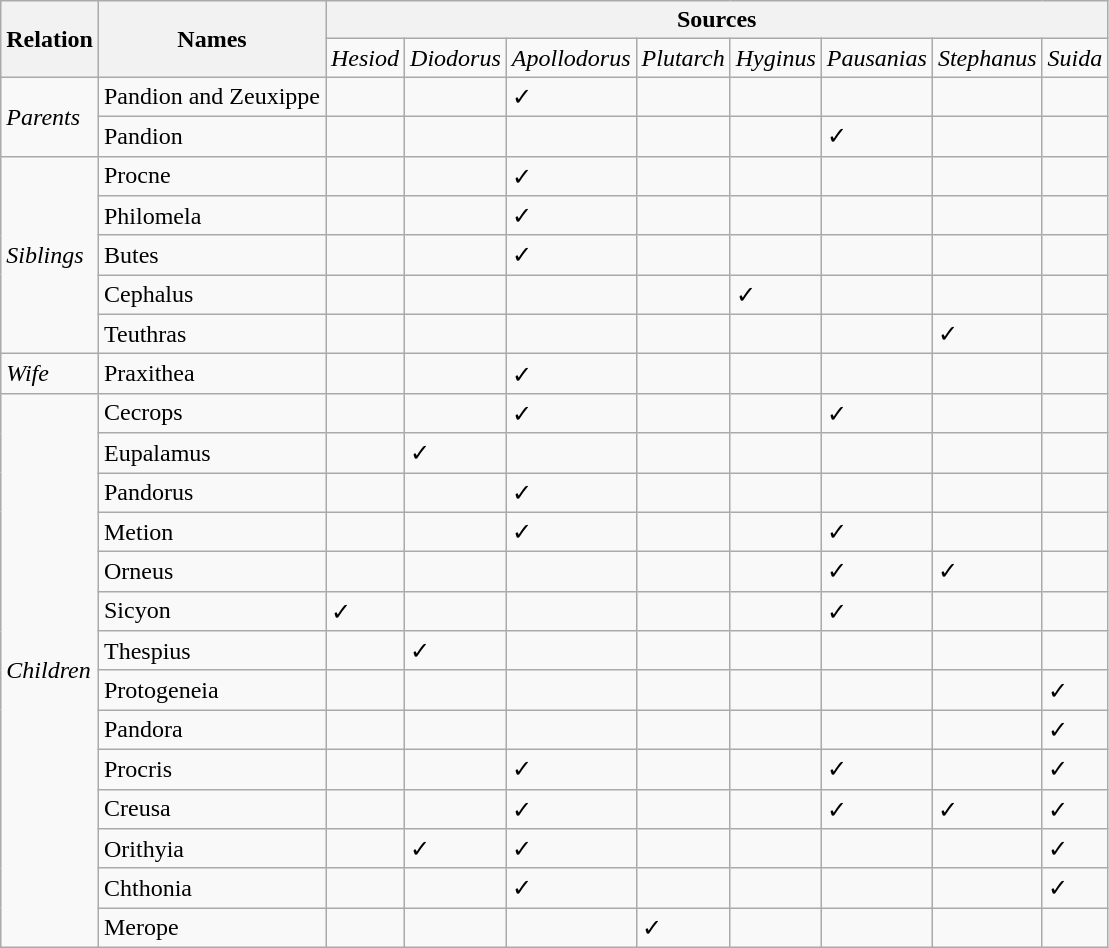<table class="wikitable">
<tr>
<th rowspan="2"><strong>Relation</strong></th>
<th rowspan="2">Names</th>
<th colspan="8">Sources</th>
</tr>
<tr>
<td><em>Hesiod</em></td>
<td><em>Diodorus</em></td>
<td><em>Apollodorus</em></td>
<td><em>Plutarch</em></td>
<td><em>Hyginus</em></td>
<td><em>Pausanias</em></td>
<td><em>Stephanus</em></td>
<td><em>Suida</em></td>
</tr>
<tr>
<td rowspan="2"><em>Parents</em></td>
<td>Pandion and Zeuxippe</td>
<td></td>
<td></td>
<td>✓</td>
<td></td>
<td></td>
<td></td>
<td></td>
<td></td>
</tr>
<tr>
<td>Pandion</td>
<td></td>
<td></td>
<td></td>
<td></td>
<td></td>
<td>✓</td>
<td></td>
<td></td>
</tr>
<tr>
<td rowspan="5"><em>Siblings</em></td>
<td>Procne</td>
<td></td>
<td></td>
<td>✓</td>
<td></td>
<td></td>
<td></td>
<td></td>
<td></td>
</tr>
<tr>
<td>Philomela</td>
<td></td>
<td></td>
<td>✓</td>
<td></td>
<td></td>
<td></td>
<td></td>
<td></td>
</tr>
<tr>
<td>Butes</td>
<td></td>
<td></td>
<td>✓</td>
<td></td>
<td></td>
<td></td>
<td></td>
<td></td>
</tr>
<tr>
<td>Cephalus</td>
<td></td>
<td></td>
<td></td>
<td></td>
<td>✓</td>
<td></td>
<td></td>
<td></td>
</tr>
<tr>
<td>Teuthras</td>
<td></td>
<td></td>
<td></td>
<td></td>
<td></td>
<td></td>
<td>✓</td>
<td></td>
</tr>
<tr>
<td><em>Wife</em></td>
<td>Praxithea</td>
<td></td>
<td></td>
<td>✓</td>
<td></td>
<td></td>
<td></td>
<td></td>
<td></td>
</tr>
<tr>
<td rowspan="14"><em>Children</em></td>
<td>Cecrops</td>
<td></td>
<td></td>
<td>✓</td>
<td></td>
<td></td>
<td>✓</td>
<td></td>
<td></td>
</tr>
<tr>
<td>Eupalamus</td>
<td></td>
<td>✓</td>
<td></td>
<td></td>
<td></td>
<td></td>
<td></td>
<td></td>
</tr>
<tr>
<td>Pandorus</td>
<td></td>
<td></td>
<td>✓</td>
<td></td>
<td></td>
<td></td>
<td></td>
<td></td>
</tr>
<tr>
<td>Metion</td>
<td></td>
<td></td>
<td>✓</td>
<td></td>
<td></td>
<td>✓</td>
<td></td>
<td></td>
</tr>
<tr>
<td>Orneus</td>
<td></td>
<td></td>
<td></td>
<td></td>
<td></td>
<td>✓</td>
<td>✓</td>
<td></td>
</tr>
<tr>
<td>Sicyon</td>
<td>✓</td>
<td></td>
<td></td>
<td></td>
<td></td>
<td>✓</td>
<td></td>
<td></td>
</tr>
<tr>
<td>Thespius</td>
<td></td>
<td>✓</td>
<td></td>
<td></td>
<td></td>
<td></td>
<td></td>
<td></td>
</tr>
<tr>
<td>Protogeneia</td>
<td></td>
<td></td>
<td></td>
<td></td>
<td></td>
<td></td>
<td></td>
<td>✓</td>
</tr>
<tr>
<td>Pandora</td>
<td></td>
<td></td>
<td></td>
<td></td>
<td></td>
<td></td>
<td></td>
<td>✓</td>
</tr>
<tr>
<td>Procris</td>
<td></td>
<td></td>
<td>✓</td>
<td></td>
<td></td>
<td>✓</td>
<td></td>
<td>✓</td>
</tr>
<tr>
<td>Creusa</td>
<td></td>
<td></td>
<td>✓</td>
<td></td>
<td></td>
<td>✓</td>
<td>✓</td>
<td>✓</td>
</tr>
<tr>
<td>Orithyia</td>
<td></td>
<td>✓</td>
<td>✓</td>
<td></td>
<td></td>
<td></td>
<td></td>
<td>✓</td>
</tr>
<tr>
<td>Chthonia</td>
<td></td>
<td></td>
<td>✓</td>
<td></td>
<td></td>
<td></td>
<td></td>
<td>✓</td>
</tr>
<tr>
<td>Merope</td>
<td></td>
<td></td>
<td></td>
<td>✓</td>
<td></td>
<td></td>
<td></td>
<td></td>
</tr>
</table>
